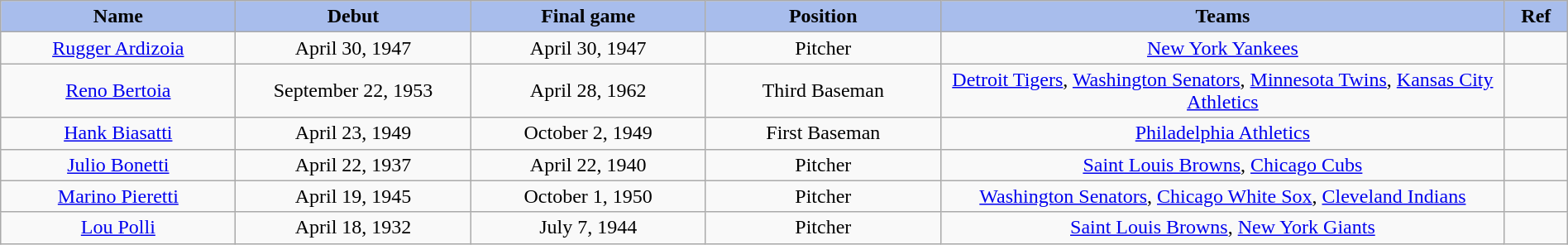<table class="wikitable" style="width: 100%">
<tr>
<th style="background:#a8bdec; width:15%;">Name</th>
<th style="width:15%; background:#a8bdec;">Debut</th>
<th style="width:15%; background:#a8bdec;">Final game</th>
<th style="width:15%; background:#a8bdec;">Position</th>
<th style="width:36%; background:#a8bdec;">Teams</th>
<th style="width:4%; background:#a8bdec;">Ref</th>
</tr>
<tr align=center>
<td><a href='#'>Rugger Ardizoia</a></td>
<td>April 30, 1947</td>
<td>April 30, 1947</td>
<td>Pitcher</td>
<td><a href='#'>New York Yankees</a></td>
<td></td>
</tr>
<tr align=center>
<td><a href='#'>Reno Bertoia</a></td>
<td>September 22, 1953</td>
<td>April 28, 1962</td>
<td>Third Baseman</td>
<td><a href='#'>Detroit Tigers</a>, <a href='#'>Washington Senators</a>, <a href='#'>Minnesota Twins</a>, <a href='#'>Kansas City Athletics</a></td>
<td></td>
</tr>
<tr align=center>
<td><a href='#'>Hank Biasatti</a></td>
<td>April 23, 1949</td>
<td>October 2, 1949</td>
<td>First Baseman</td>
<td><a href='#'>Philadelphia Athletics</a></td>
<td></td>
</tr>
<tr align=center>
<td><a href='#'>Julio Bonetti</a></td>
<td>April 22, 1937</td>
<td>April 22, 1940</td>
<td>Pitcher</td>
<td><a href='#'>Saint Louis Browns</a>, <a href='#'>Chicago Cubs</a></td>
<td></td>
</tr>
<tr align=center>
<td><a href='#'>Marino Pieretti</a></td>
<td>April 19, 1945</td>
<td>October 1, 1950</td>
<td>Pitcher</td>
<td><a href='#'>Washington Senators</a>, <a href='#'>Chicago White Sox</a>, <a href='#'>Cleveland Indians</a></td>
<td></td>
</tr>
<tr align=center>
<td><a href='#'>Lou Polli</a></td>
<td>April 18, 1932</td>
<td>July 7, 1944</td>
<td>Pitcher</td>
<td><a href='#'>Saint Louis Browns</a>, <a href='#'>New York Giants</a></td>
<td></td>
</tr>
</table>
